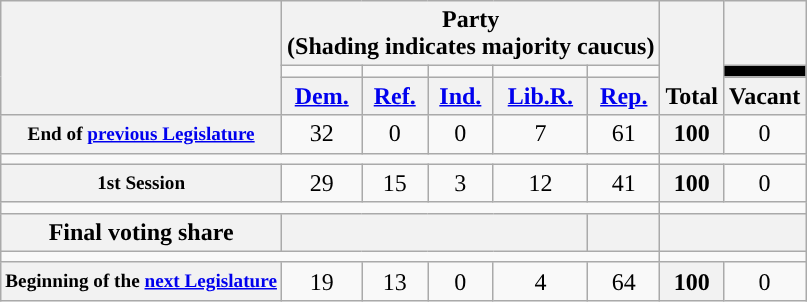<table class=wikitable style="text-align:center">
<tr style="vertical-align:bottom;">
<th rowspan=3></th>
<th colspan=5>Party <div>(Shading indicates majority caucus)</div></th>
<th rowspan=3>Total</th>
<th></th>
</tr>
<tr style="height:5px">
<td style="background-color:"></td>
<td style="background-color:"></td>
<td style="background-color:"></td>
<td style="background-color:"></td>
<td style="background-color:"></td>
<td style="background:black;"></td>
</tr>
<tr>
<th><a href='#'>Dem.</a></th>
<th><a href='#'>Ref.</a></th>
<th><a href='#'>Ind.</a></th>
<th><a href='#'>Lib.R.</a></th>
<th><a href='#'>Rep.</a></th>
<th>Vacant</th>
</tr>
<tr>
<th style="font-size:80%;">End of <a href='#'>previous Legislature</a></th>
<td>32</td>
<td>0</td>
<td>0</td>
<td>7</td>
<td>61</td>
<th>100</th>
<td>0</td>
</tr>
<tr>
<td colspan=6></td>
</tr>
<tr>
<th style="font-size:80%;">1st Session</th>
<td>29</td>
<td>15</td>
<td>3</td>
<td>12</td>
<td>41</td>
<th>100</th>
<td>0</td>
</tr>
<tr>
<td colspan=6></td>
</tr>
<tr>
<th>Final voting share</th>
<th colspan=4 ></th>
<th></th>
<th colspan=2></th>
</tr>
<tr>
<td colspan=6></td>
</tr>
<tr>
<th style="font-size:80%;">Beginning of the <a href='#'>next Legislature</a></th>
<td>19</td>
<td>13</td>
<td>0</td>
<td>4</td>
<td>64</td>
<th>100</th>
<td>0</td>
</tr>
</table>
